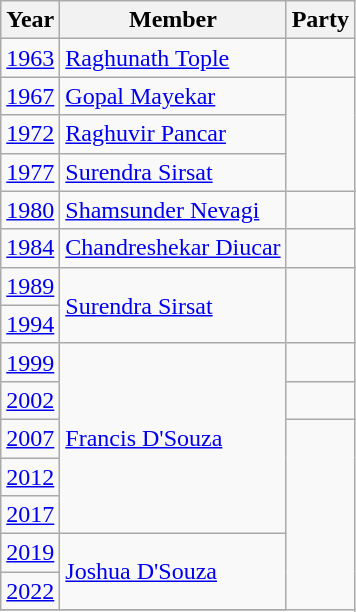<table class="wikitable sortable">
<tr>
<th>Year</th>
<th>Member</th>
<th colspan="2">Party</th>
</tr>
<tr>
<td><a href='#'>1963</a></td>
<td><a href='#'>Raghunath Tople</a></td>
<td></td>
</tr>
<tr>
<td><a href='#'>1967</a></td>
<td><a href='#'>Gopal Mayekar</a></td>
</tr>
<tr>
<td><a href='#'>1972</a></td>
<td><a href='#'>Raghuvir Pancar</a></td>
</tr>
<tr>
<td><a href='#'>1977</a></td>
<td><a href='#'>Surendra Sirsat</a></td>
</tr>
<tr>
<td><a href='#'>1980</a></td>
<td><a href='#'>Shamsunder Nevagi</a></td>
<td></td>
</tr>
<tr>
<td><a href='#'>1984</a></td>
<td><a href='#'>Chandreshekar Diucar</a></td>
<td></td>
</tr>
<tr>
<td><a href='#'>1989</a></td>
<td rowspan=2><a href='#'>Surendra Sirsat</a></td>
</tr>
<tr>
<td><a href='#'>1994</a></td>
</tr>
<tr>
<td><a href='#'>1999</a></td>
<td rowspan=5><a href='#'>Francis D'Souza</a></td>
<td></td>
</tr>
<tr>
<td><a href='#'>2002</a></td>
<td></td>
</tr>
<tr>
<td><a href='#'>2007</a></td>
</tr>
<tr>
<td><a href='#'>2012</a></td>
</tr>
<tr>
<td><a href='#'>2017</a></td>
</tr>
<tr>
<td><a href='#'>2019</a></td>
<td rowspan=2><a href='#'>Joshua D'Souza</a></td>
</tr>
<tr>
<td><a href='#'>2022</a></td>
</tr>
<tr>
</tr>
</table>
